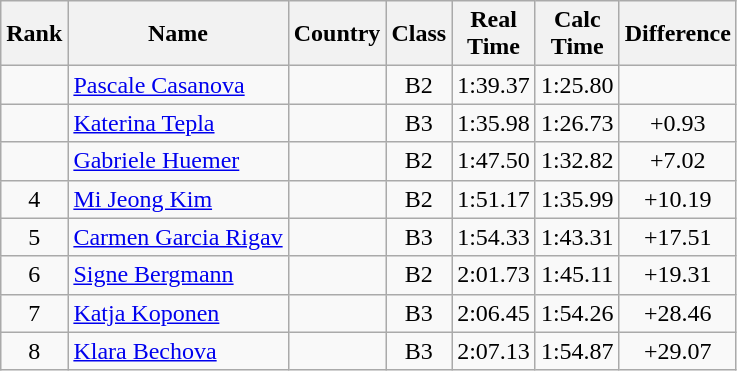<table class="wikitable sortable" style="text-align:center">
<tr>
<th>Rank</th>
<th>Name</th>
<th>Country</th>
<th>Class</th>
<th>Real<br>Time</th>
<th>Calc<br>Time</th>
<th Class="unsortable">Difference</th>
</tr>
<tr>
<td></td>
<td align=left><a href='#'>Pascale Casanova</a></td>
<td align=left></td>
<td>B2</td>
<td>1:39.37</td>
<td>1:25.80</td>
</tr>
<tr>
<td></td>
<td align=left><a href='#'>Katerina Tepla</a></td>
<td align=left></td>
<td>B3</td>
<td>1:35.98</td>
<td>1:26.73</td>
<td>+0.93</td>
</tr>
<tr>
<td></td>
<td align=left><a href='#'>Gabriele Huemer</a></td>
<td align=left></td>
<td>B2</td>
<td>1:47.50</td>
<td>1:32.82</td>
<td>+7.02</td>
</tr>
<tr>
<td>4</td>
<td align=left><a href='#'>Mi Jeong Kim</a></td>
<td align=left></td>
<td>B2</td>
<td>1:51.17</td>
<td>1:35.99</td>
<td>+10.19</td>
</tr>
<tr>
<td>5</td>
<td align=left><a href='#'>Carmen Garcia Rigav</a></td>
<td align=left></td>
<td>B3</td>
<td>1:54.33</td>
<td>1:43.31</td>
<td>+17.51</td>
</tr>
<tr>
<td>6</td>
<td align=left><a href='#'>Signe Bergmann</a></td>
<td align=left></td>
<td>B2</td>
<td>2:01.73</td>
<td>1:45.11</td>
<td>+19.31</td>
</tr>
<tr>
<td>7</td>
<td align=left><a href='#'>Katja Koponen</a></td>
<td align=left></td>
<td>B3</td>
<td>2:06.45</td>
<td>1:54.26</td>
<td>+28.46</td>
</tr>
<tr>
<td>8</td>
<td align=left><a href='#'>Klara Bechova</a></td>
<td align=left></td>
<td>B3</td>
<td>2:07.13</td>
<td>1:54.87</td>
<td>+29.07</td>
</tr>
</table>
